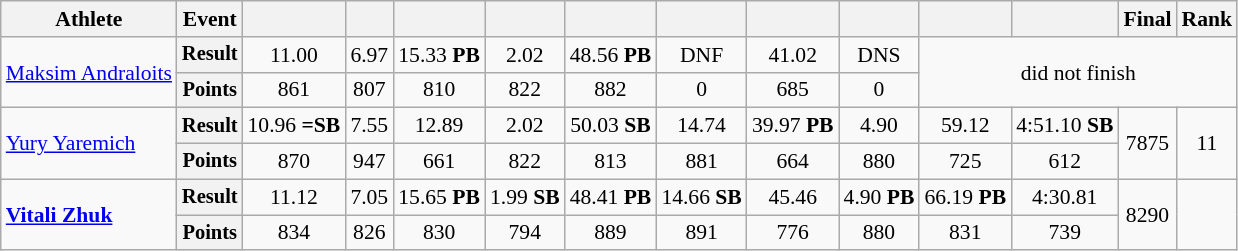<table class="wikitable" style="font-size:90%">
<tr>
<th>Athlete</th>
<th>Event</th>
<th></th>
<th></th>
<th></th>
<th></th>
<th></th>
<th></th>
<th></th>
<th></th>
<th></th>
<th></th>
<th>Final</th>
<th>Rank</th>
</tr>
<tr align=center>
<td rowspan=2 align=left><a href='#'>Maksim Andraloits</a></td>
<th style="font-size:95%">Result</th>
<td>11.00</td>
<td>6.97</td>
<td>15.33 <strong>PB</strong></td>
<td>2.02</td>
<td>48.56 <strong>PB</strong></td>
<td>DNF</td>
<td>41.02</td>
<td>DNS</td>
<td rowspan=2 colspan=4>did not finish</td>
</tr>
<tr align=center>
<th style="font-size:95%">Points</th>
<td>861</td>
<td>807</td>
<td>810</td>
<td>822</td>
<td>882</td>
<td>0</td>
<td>685</td>
<td>0</td>
</tr>
<tr align=center>
<td rowspan=2 align=left><a href='#'>Yury Yaremich</a></td>
<th style="font-size:95%">Result</th>
<td>10.96 <strong>=SB</strong></td>
<td>7.55</td>
<td>12.89</td>
<td>2.02</td>
<td>50.03 <strong>SB</strong></td>
<td>14.74</td>
<td>39.97 <strong>PB</strong></td>
<td>4.90</td>
<td>59.12</td>
<td>4:51.10 <strong>SB</strong></td>
<td rowspan=2>7875</td>
<td rowspan=2>11</td>
</tr>
<tr align=center>
<th style="font-size:95%">Points</th>
<td>870</td>
<td>947</td>
<td>661</td>
<td>822</td>
<td>813</td>
<td>881</td>
<td>664</td>
<td>880</td>
<td>725</td>
<td>612</td>
</tr>
<tr align=center>
<td rowspan=2 align=left><strong><a href='#'>Vitali Zhuk</a></strong></td>
<th style="font-size:95%">Result</th>
<td>11.12</td>
<td>7.05</td>
<td>15.65 <strong>PB</strong></td>
<td>1.99 <strong>SB</strong></td>
<td>48.41 <strong>PB</strong></td>
<td>14.66 <strong>SB</strong></td>
<td>45.46</td>
<td>4.90 <strong>PB</strong></td>
<td>66.19 <strong>PB</strong></td>
<td>4:30.81</td>
<td rowspan=2>8290</td>
<td rowspan=2></td>
</tr>
<tr align=center>
<th style="font-size:95%">Points</th>
<td>834</td>
<td>826</td>
<td>830</td>
<td>794</td>
<td>889</td>
<td>891</td>
<td>776</td>
<td>880</td>
<td>831</td>
<td>739</td>
</tr>
</table>
